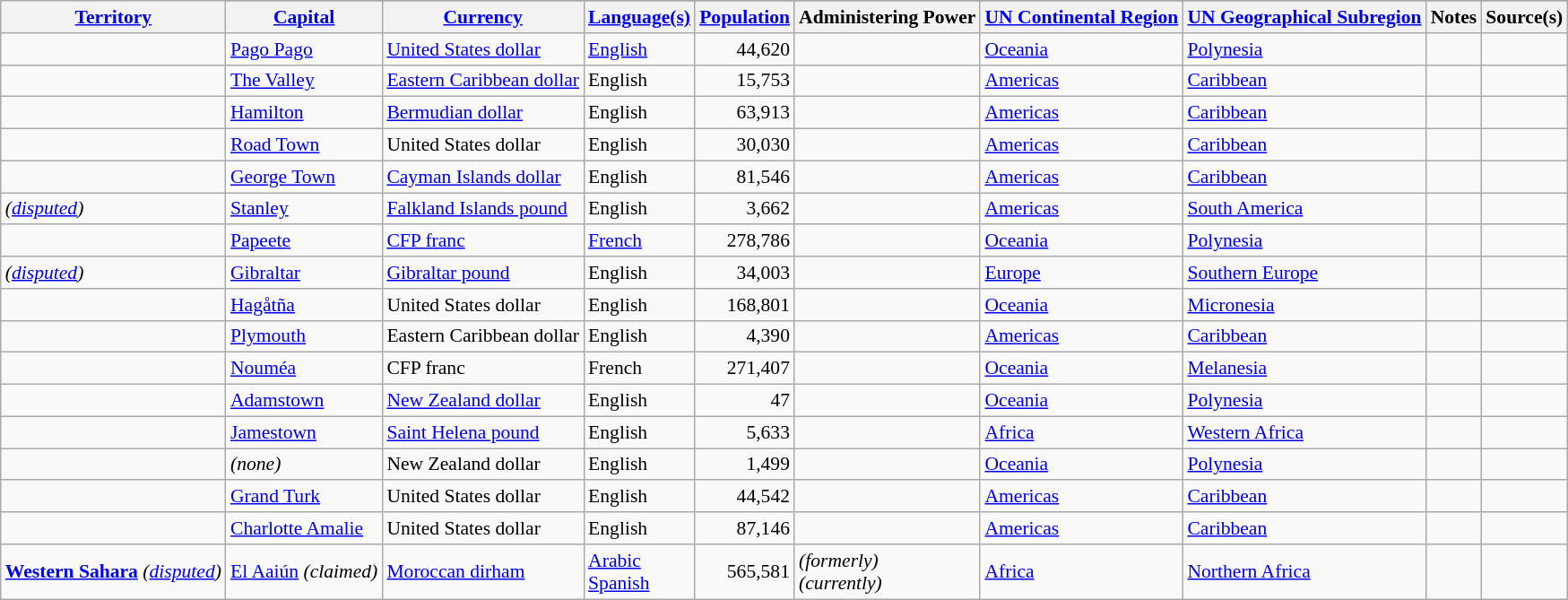<table class="wikitable sortable" style="text-align:left; font-size:90%">
<tr>
<th rowspan="2"><a href='#'>Territory</a></th>
</tr>
<tr>
<th><a href='#'>Capital</a></th>
<th><a href='#'>Currency</a></th>
<th><a href='#'>Language(s)</a></th>
<th><a href='#'>Population</a></th>
<th>Administering Power</th>
<th><a href='#'>UN Continental Region</a></th>
<th><a href='#'>UN Geographical Subregion</a></th>
<th>Notes</th>
<th>Source(s)</th>
</tr>
<tr>
<td><strong></strong></td>
<td><a href='#'>Pago Pago</a></td>
<td><a href='#'>United States dollar</a></td>
<td><a href='#'>English</a></td>
<td align=right>44,620</td>
<td></td>
<td><a href='#'>Oceania</a></td>
<td><a href='#'>Polynesia</a></td>
<td><br></td>
<td></td>
</tr>
<tr>
<td><strong></strong></td>
<td><a href='#'>The Valley</a></td>
<td><a href='#'>Eastern Caribbean dollar</a></td>
<td>English</td>
<td align=right>15,753</td>
<td></td>
<td><a href='#'>Americas</a></td>
<td><a href='#'>Caribbean</a></td>
<td></td>
<td></td>
</tr>
<tr>
<td><strong></strong></td>
<td><a href='#'>Hamilton</a></td>
<td><a href='#'>Bermudian dollar</a></td>
<td>English</td>
<td align=right>63,913</td>
<td></td>
<td><a href='#'>Americas</a></td>
<td><a href='#'>Caribbean</a></td>
<td></td>
<td></td>
</tr>
<tr>
<td><strong></strong></td>
<td><a href='#'>Road Town</a></td>
<td>United States dollar</td>
<td>English</td>
<td align=right>30,030</td>
<td></td>
<td><a href='#'>Americas</a></td>
<td><a href='#'>Caribbean</a></td>
<td></td>
<td></td>
</tr>
<tr>
<td><strong></strong></td>
<td><a href='#'>George Town</a></td>
<td><a href='#'>Cayman Islands dollar</a></td>
<td>English</td>
<td align=right>81,546</td>
<td></td>
<td><a href='#'>Americas</a></td>
<td><a href='#'>Caribbean</a></td>
<td></td>
<td></td>
</tr>
<tr>
<td><strong></strong> <em>(<a href='#'>disputed</a>)</em></td>
<td><a href='#'>Stanley</a></td>
<td><a href='#'>Falkland Islands pound</a></td>
<td>English</td>
<td align=right>3,662</td>
<td></td>
<td><a href='#'>Americas</a></td>
<td><a href='#'>South America</a></td>
<td></td>
<td></td>
</tr>
<tr>
<td><strong></strong></td>
<td><a href='#'>Papeete</a></td>
<td><a href='#'>CFP franc</a></td>
<td><a href='#'>French</a></td>
<td align=right>278,786</td>
<td></td>
<td><a href='#'>Oceania</a></td>
<td><a href='#'>Polynesia</a></td>
<td></td>
<td></td>
</tr>
<tr>
<td><strong></strong> <em>(<a href='#'>disputed</a>)</em></td>
<td><a href='#'>Gibraltar</a></td>
<td><a href='#'>Gibraltar pound</a></td>
<td>English</td>
<td align=right>34,003</td>
<td></td>
<td><a href='#'>Europe</a></td>
<td><a href='#'>Southern Europe</a></td>
<td></td>
<td></td>
</tr>
<tr>
<td><strong></strong></td>
<td><a href='#'>Hagåtña</a></td>
<td>United States dollar</td>
<td>English</td>
<td align=right>168,801</td>
<td></td>
<td><a href='#'>Oceania</a></td>
<td><a href='#'>Micronesia</a></td>
<td></td>
<td></td>
</tr>
<tr>
<td><strong></strong></td>
<td><a href='#'>Plymouth</a></td>
<td>Eastern Caribbean dollar</td>
<td>English</td>
<td align=right>4,390</td>
<td></td>
<td><a href='#'>Americas</a></td>
<td><a href='#'>Caribbean</a></td>
<td></td>
<td></td>
</tr>
<tr>
<td><strong></strong></td>
<td><a href='#'>Nouméa</a></td>
<td>CFP franc</td>
<td>French</td>
<td align=right>271,407</td>
<td></td>
<td><a href='#'>Oceania</a></td>
<td><a href='#'>Melanesia</a></td>
<td></td>
<td></td>
</tr>
<tr>
<td><strong></strong></td>
<td><a href='#'>Adamstown</a></td>
<td><a href='#'>New Zealand dollar</a></td>
<td>English</td>
<td align=right>47</td>
<td></td>
<td><a href='#'>Oceania</a></td>
<td><a href='#'>Polynesia</a></td>
<td></td>
<td></td>
</tr>
<tr>
<td><strong></strong></td>
<td><a href='#'>Jamestown</a></td>
<td><a href='#'>Saint Helena pound</a></td>
<td>English</td>
<td align=right>5,633</td>
<td></td>
<td><a href='#'>Africa</a></td>
<td><a href='#'>Western Africa</a></td>
<td></td>
<td></td>
</tr>
<tr>
<td><strong></strong></td>
<td><em>(none)</em></td>
<td>New Zealand dollar</td>
<td>English</td>
<td align=right>1,499</td>
<td></td>
<td><a href='#'>Oceania</a></td>
<td><a href='#'>Polynesia</a></td>
<td></td>
<td></td>
</tr>
<tr>
<td><strong></strong></td>
<td><a href='#'>Grand Turk</a></td>
<td>United States dollar</td>
<td>English</td>
<td align=right>44,542</td>
<td></td>
<td><a href='#'>Americas</a></td>
<td><a href='#'>Caribbean</a></td>
<td></td>
<td></td>
</tr>
<tr>
<td><strong></strong></td>
<td><a href='#'>Charlotte Amalie</a></td>
<td>United States dollar</td>
<td>English</td>
<td align=right>87,146</td>
<td></td>
<td><a href='#'>Americas</a></td>
<td><a href='#'>Caribbean</a></td>
<td></td>
<td></td>
</tr>
<tr>
<td><strong> <a href='#'>Western Sahara</a></strong> <em>(<a href='#'>disputed</a>)</em></td>
<td><a href='#'>El Aaiún</a> <em>(claimed)</em></td>
<td><a href='#'>Moroccan dirham</a></td>
<td><a href='#'>Arabic</a><br><a href='#'>Spanish</a></td>
<td align=right>565,581</td>
<td> <em>(formerly)</em><br> <em>(currently)</em></td>
<td><a href='#'>Africa</a></td>
<td><a href='#'>Northern Africa</a></td>
<td></td>
<td></td>
</tr>
</table>
